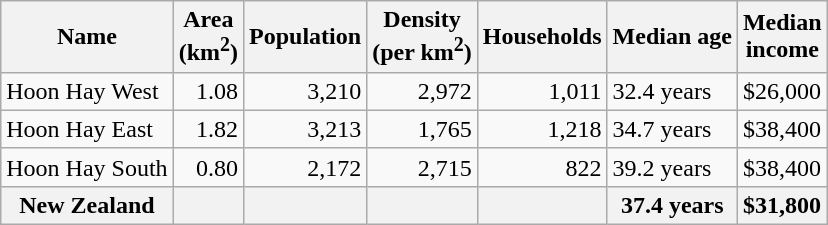<table class="wikitable">
<tr>
<th>Name</th>
<th>Area<br>(km<sup>2</sup>)</th>
<th>Population</th>
<th>Density<br>(per km<sup>2</sup>)</th>
<th>Households</th>
<th>Median age</th>
<th>Median<br>income</th>
</tr>
<tr>
<td>Hoon Hay West</td>
<td style="text-align:right;">1.08</td>
<td style="text-align:right;">3,210</td>
<td style="text-align:right;">2,972</td>
<td style="text-align:right;">1,011</td>
<td>32.4 years</td>
<td>$26,000</td>
</tr>
<tr>
<td>Hoon Hay East</td>
<td style="text-align:right;">1.82</td>
<td style="text-align:right;">3,213</td>
<td style="text-align:right;">1,765</td>
<td style="text-align:right;">1,218</td>
<td>34.7 years</td>
<td>$38,400</td>
</tr>
<tr>
<td>Hoon Hay South</td>
<td style="text-align:right;">0.80</td>
<td style="text-align:right;">2,172</td>
<td style="text-align:right;">2,715</td>
<td style="text-align:right;">822</td>
<td>39.2 years</td>
<td>$38,400</td>
</tr>
<tr>
<th>New Zealand</th>
<th></th>
<th></th>
<th></th>
<th></th>
<th>37.4 years</th>
<th style="text-align:left;">$31,800</th>
</tr>
</table>
